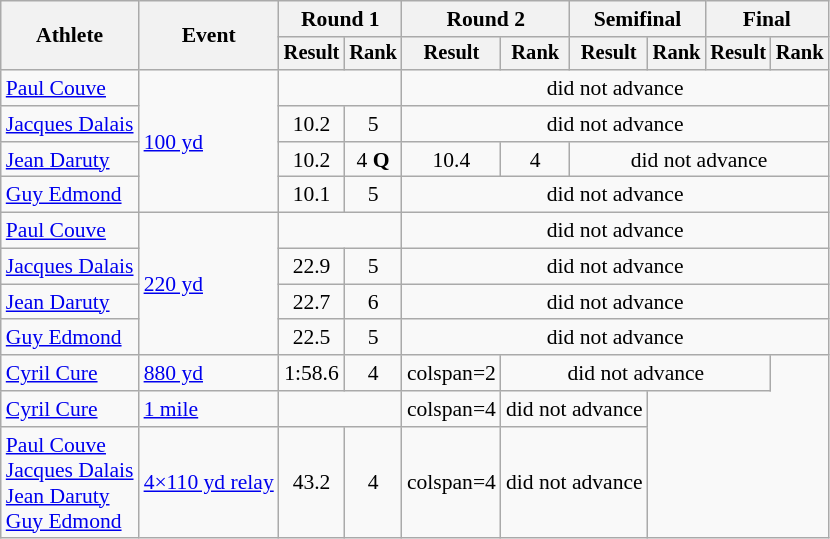<table class=wikitable style=font-size:90%>
<tr>
<th rowspan=2>Athlete</th>
<th rowspan=2>Event</th>
<th colspan=2>Round 1</th>
<th colspan=2>Round 2</th>
<th colspan=2>Semifinal</th>
<th colspan=2>Final</th>
</tr>
<tr style=font-size:95%>
<th>Result</th>
<th>Rank</th>
<th>Result</th>
<th>Rank</th>
<th>Result</th>
<th>Rank</th>
<th>Result</th>
<th>Rank</th>
</tr>
<tr align=center>
<td align=left><a href='#'>Paul Couve</a></td>
<td align=left rowspan=4><a href='#'>100 yd</a></td>
<td colspan=2></td>
<td colspan=6>did not advance</td>
</tr>
<tr align=center>
<td align=left><a href='#'>Jacques Dalais</a></td>
<td>10.2</td>
<td>5</td>
<td colspan=6>did not advance</td>
</tr>
<tr align=center>
<td align=left><a href='#'>Jean Daruty</a></td>
<td>10.2</td>
<td>4 <strong>Q</strong></td>
<td>10.4</td>
<td>4</td>
<td colspan=4>did not advance</td>
</tr>
<tr align=center>
<td align=left><a href='#'>Guy Edmond</a></td>
<td>10.1</td>
<td>5</td>
<td colspan=6>did not advance</td>
</tr>
<tr align=center>
<td align=left><a href='#'>Paul Couve</a></td>
<td align=left rowspan=4><a href='#'>220 yd</a></td>
<td colspan=2></td>
<td colspan=6>did not advance</td>
</tr>
<tr align=center>
<td align=left><a href='#'>Jacques Dalais</a></td>
<td>22.9</td>
<td>5</td>
<td colspan=6>did not advance</td>
</tr>
<tr align=center>
<td align=left><a href='#'>Jean Daruty</a></td>
<td>22.7</td>
<td>6</td>
<td colspan=6>did not advance</td>
</tr>
<tr align=center>
<td align=left><a href='#'>Guy Edmond</a></td>
<td>22.5</td>
<td>5</td>
<td colspan=6>did not advance</td>
</tr>
<tr align=center>
<td align=left><a href='#'>Cyril Cure</a></td>
<td align=left><a href='#'>880 yd</a></td>
<td>1:58.6</td>
<td>4</td>
<td>colspan=2 </td>
<td colspan=4>did not advance</td>
</tr>
<tr align=center>
<td align=left><a href='#'>Cyril Cure</a></td>
<td align=left><a href='#'>1 mile</a></td>
<td colspan=2></td>
<td>colspan=4 </td>
<td colspan=2>did not advance</td>
</tr>
<tr align=center>
<td align=left><a href='#'>Paul Couve</a><br><a href='#'>Jacques Dalais</a><br><a href='#'>Jean Daruty</a><br><a href='#'>Guy Edmond</a></td>
<td align=left><a href='#'>4×110 yd relay</a></td>
<td>43.2</td>
<td>4</td>
<td>colspan=4 </td>
<td colspan=2>did not advance</td>
</tr>
</table>
